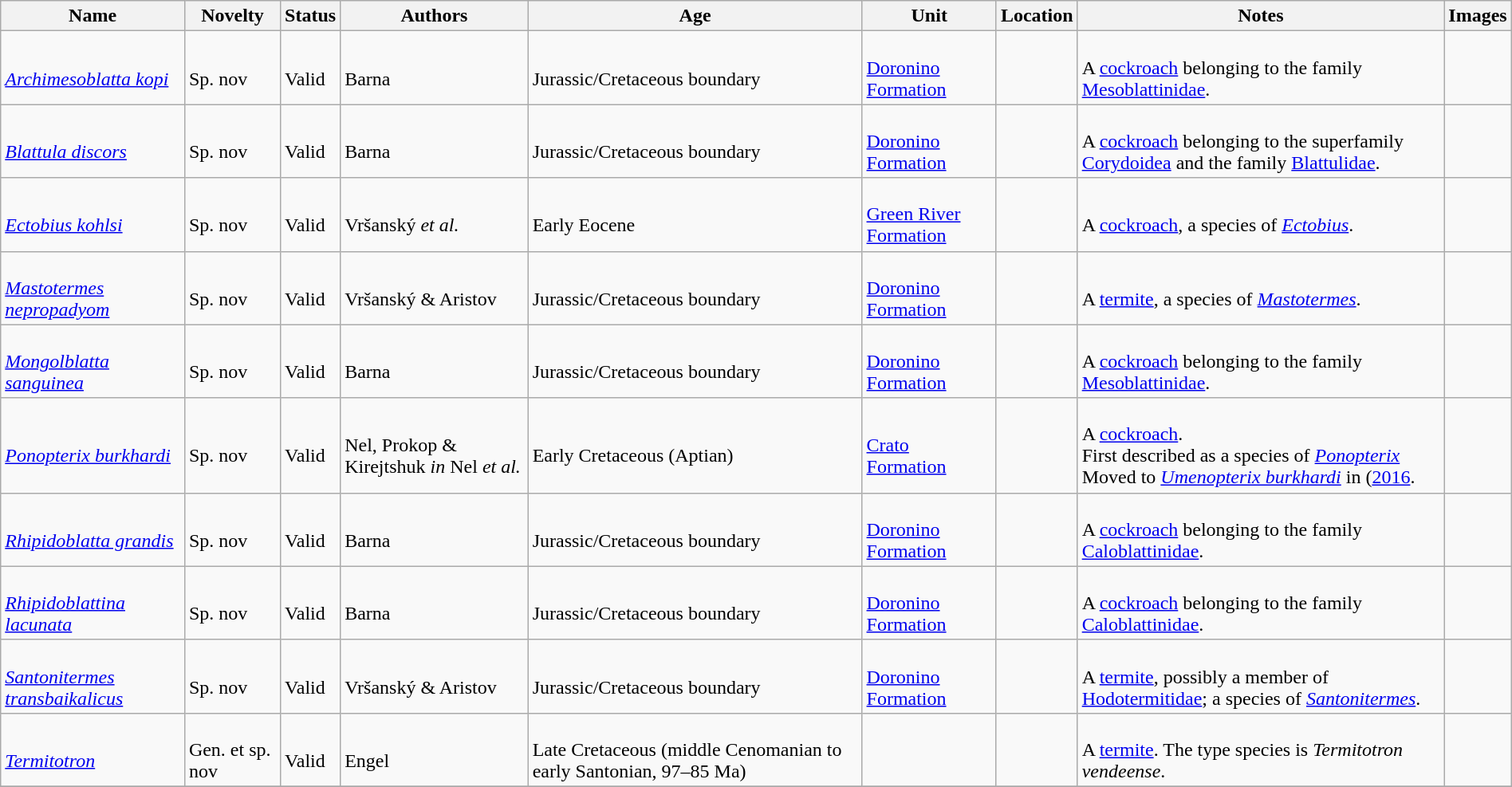<table class="wikitable sortable" align="center" width="100%">
<tr>
<th>Name</th>
<th>Novelty</th>
<th>Status</th>
<th>Authors</th>
<th>Age</th>
<th>Unit</th>
<th>Location</th>
<th>Notes</th>
<th>Images</th>
</tr>
<tr>
<td><br><em><a href='#'>Archimesoblatta kopi</a></em></td>
<td><br>Sp. nov</td>
<td><br>Valid</td>
<td><br>Barna</td>
<td><br>Jurassic/Cretaceous boundary</td>
<td><br><a href='#'>Doronino Formation</a></td>
<td><br></td>
<td><br>A <a href='#'>cockroach</a> belonging to the family <a href='#'>Mesoblattinidae</a>.</td>
<td></td>
</tr>
<tr>
<td><br><em><a href='#'>Blattula discors</a></em></td>
<td><br>Sp. nov</td>
<td><br>Valid</td>
<td><br>Barna</td>
<td><br>Jurassic/Cretaceous boundary</td>
<td><br><a href='#'>Doronino Formation</a></td>
<td><br></td>
<td><br>A <a href='#'>cockroach</a> belonging to the superfamily <a href='#'>Corydoidea</a> and the family <a href='#'>Blattulidae</a>.</td>
<td></td>
</tr>
<tr>
<td><br><em><a href='#'>Ectobius kohlsi</a></em></td>
<td><br>Sp. nov</td>
<td><br>Valid</td>
<td><br>Vršanský <em>et al.</em></td>
<td><br>Early Eocene</td>
<td><br><a href='#'>Green River Formation</a></td>
<td><br></td>
<td><br>A <a href='#'>cockroach</a>, a species of <em><a href='#'>Ectobius</a></em>.</td>
<td></td>
</tr>
<tr>
<td><br><em><a href='#'>Mastotermes nepropadyom</a></em></td>
<td><br>Sp. nov</td>
<td><br>Valid</td>
<td><br>Vršanský & Aristov</td>
<td><br>Jurassic/Cretaceous boundary</td>
<td><br><a href='#'>Doronino Formation</a></td>
<td><br></td>
<td><br>A <a href='#'>termite</a>, a species of <em><a href='#'>Mastotermes</a></em>.</td>
<td></td>
</tr>
<tr>
<td><br><em><a href='#'>Mongolblatta sanguinea</a></em></td>
<td><br>Sp. nov</td>
<td><br>Valid</td>
<td><br>Barna</td>
<td><br>Jurassic/Cretaceous boundary</td>
<td><br><a href='#'>Doronino Formation</a></td>
<td><br></td>
<td><br>A <a href='#'>cockroach</a> belonging to the family <a href='#'>Mesoblattinidae</a>.</td>
<td></td>
</tr>
<tr>
<td><br><em><a href='#'>Ponopterix burkhardi</a></em></td>
<td><br>Sp. nov</td>
<td><br>Valid</td>
<td><br>Nel, Prokop & Kirejtshuk <em>in</em> Nel <em>et al.</em></td>
<td><br>Early Cretaceous (Aptian)</td>
<td><br><a href='#'>Crato Formation</a></td>
<td><br></td>
<td><br>A <a href='#'>cockroach</a>.<br> First described as a species of <em><a href='#'>Ponopterix</a></em><br> Moved to <em><a href='#'>Umenopterix burkhardi</a></em> in (<a href='#'>2016</a>.</td>
<td></td>
</tr>
<tr>
<td><br><em><a href='#'>Rhipidoblatta grandis</a></em></td>
<td><br>Sp. nov</td>
<td><br>Valid</td>
<td><br>Barna</td>
<td><br>Jurassic/Cretaceous boundary</td>
<td><br><a href='#'>Doronino Formation</a></td>
<td><br></td>
<td><br>A <a href='#'>cockroach</a> belonging to the family <a href='#'>Caloblattinidae</a>.</td>
<td></td>
</tr>
<tr>
<td><br><em><a href='#'>Rhipidoblattina lacunata</a></em></td>
<td><br>Sp. nov</td>
<td><br>Valid</td>
<td><br>Barna</td>
<td><br>Jurassic/Cretaceous boundary</td>
<td><br><a href='#'>Doronino Formation</a></td>
<td><br></td>
<td><br>A <a href='#'>cockroach</a> belonging to the family <a href='#'>Caloblattinidae</a>.</td>
<td></td>
</tr>
<tr>
<td><br><em><a href='#'>Santonitermes transbaikalicus</a></em></td>
<td><br>Sp. nov</td>
<td><br>Valid</td>
<td><br>Vršanský & Aristov</td>
<td><br>Jurassic/Cretaceous boundary</td>
<td><br><a href='#'>Doronino Formation</a></td>
<td><br></td>
<td><br>A <a href='#'>termite</a>, possibly a member of <a href='#'>Hodotermitidae</a>; a species of <em><a href='#'>Santonitermes</a></em>.</td>
<td></td>
</tr>
<tr>
<td><br><em><a href='#'>Termitotron</a></em></td>
<td><br>Gen. et sp. nov</td>
<td><br>Valid</td>
<td><br>Engel</td>
<td><br>Late Cretaceous (middle Cenomanian to early Santonian, 97–85 Ma)</td>
<td></td>
<td><br></td>
<td><br>A <a href='#'>termite</a>. The type species is <em>Termitotron vendeense</em>.</td>
<td></td>
</tr>
<tr>
</tr>
</table>
